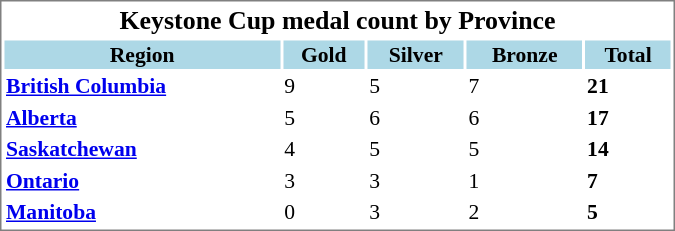<table cellpadding="1" width="450px" style="font-size: 90%; border: 1px solid gray;">
<tr align="center" style="font-size: larger;">
<td colspan=5><strong>Keystone Cup medal count by Province</strong></td>
</tr>
<tr style="background:lightblue;" align="center">
<td><strong>Region</strong></td>
<td><strong>Gold</strong></td>
<td><strong>Silver</strong></td>
<td><strong>Bronze</strong></td>
<td><strong>Total</strong></td>
</tr>
<tr align="left">
<td><strong><a href='#'>British Columbia</a></strong></td>
<td>9</td>
<td>5</td>
<td>7</td>
<td><strong>21</strong></td>
</tr>
<tr align="left">
<td><strong><a href='#'>Alberta</a></strong></td>
<td>5</td>
<td>6</td>
<td>6</td>
<td><strong>17</strong></td>
</tr>
<tr align="left">
<td><strong><a href='#'>Saskatchewan</a></strong></td>
<td>4</td>
<td>5</td>
<td>5</td>
<td><strong>14</strong></td>
</tr>
<tr align="left">
<td><strong><a href='#'>Ontario</a></strong></td>
<td>3</td>
<td>3</td>
<td>1</td>
<td><strong>7</strong></td>
</tr>
<tr align="left">
<td><strong><a href='#'>Manitoba</a></strong></td>
<td>0</td>
<td>3</td>
<td>2</td>
<td><strong>5</strong></td>
</tr>
</table>
